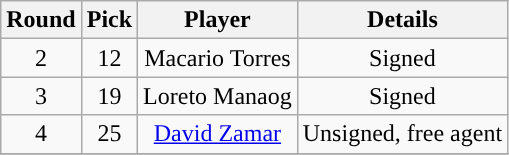<table class="wikitable sortable sortable">
<tr>
<th>Round</th>
<th>Pick</th>
<th>Player</th>
<th>Details</th>
</tr>
<tr style="text-align: center">
<td>2</td>
<td>12</td>
<td>Macario Torres</td>
<td>Signed</td>
</tr>
<tr style="text-align: center">
<td>3</td>
<td>19</td>
<td>Loreto Manaog</td>
<td>Signed</td>
</tr>
<tr style="text-align: center">
<td>4</td>
<td>25</td>
<td><a href='#'>David Zamar</a></td>
<td>Unsigned, free agent</td>
</tr>
<tr>
</tr>
</table>
